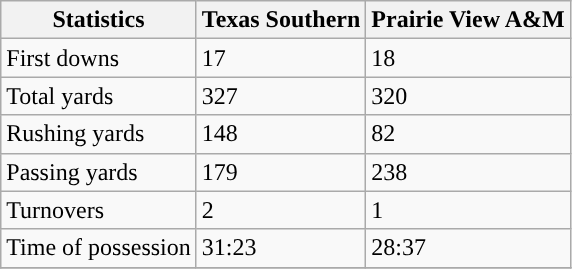<table class="wikitable">
<tr>
<th>Statistics</th>
<th>Texas Southern</th>
<th>Prairie View A&M</th>
</tr>
<tr>
<td>First downs</td>
<td>17</td>
<td>18</td>
</tr>
<tr>
<td>Total yards</td>
<td>327</td>
<td>320</td>
</tr>
<tr>
<td>Rushing yards</td>
<td>148</td>
<td>82</td>
</tr>
<tr>
<td>Passing yards</td>
<td>179</td>
<td>238</td>
</tr>
<tr>
<td>Turnovers</td>
<td>2</td>
<td>1</td>
</tr>
<tr>
<td>Time of possession</td>
<td>31:23</td>
<td>28:37</td>
</tr>
<tr>
</tr>
</table>
